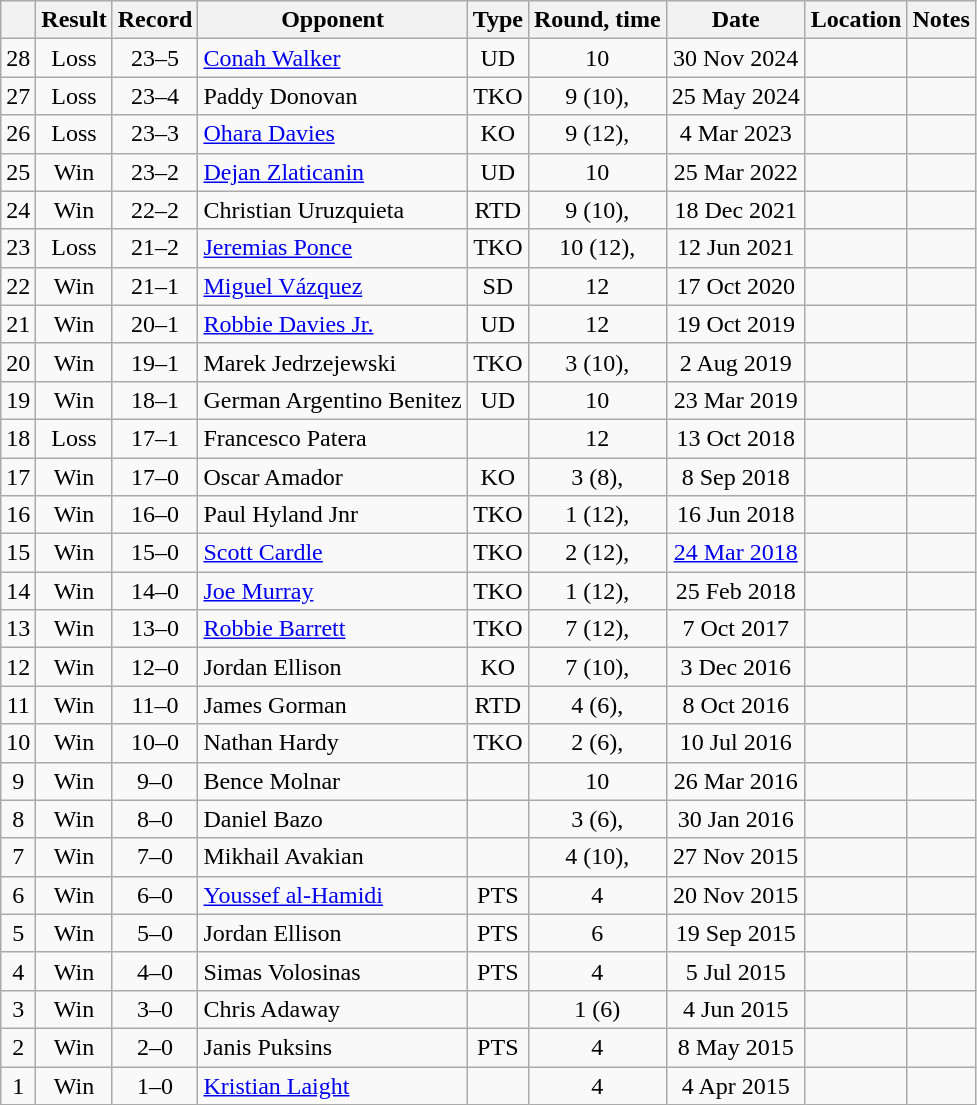<table class="wikitable" style="text-align:center">
<tr>
<th></th>
<th>Result</th>
<th>Record</th>
<th>Opponent</th>
<th>Type</th>
<th>Round, time</th>
<th>Date</th>
<th>Location</th>
<th>Notes</th>
</tr>
<tr>
<td>28</td>
<td>Loss</td>
<td>23–5</td>
<td style="text-align:left;"><a href='#'>Conah Walker</a></td>
<td>UD</td>
<td>10</td>
<td>30 Nov 2024</td>
<td style="text-align:left;"></td>
<td></td>
</tr>
<tr>
<td>27</td>
<td>Loss</td>
<td>23–4</td>
<td style="text-align:left;">Paddy Donovan</td>
<td>TKO</td>
<td>9 (10), </td>
<td>25 May 2024</td>
<td style="text-align:left;"></td>
<td></td>
</tr>
<tr>
<td>26</td>
<td>Loss</td>
<td>23–3</td>
<td style="text-align:left;"><a href='#'>Ohara Davies</a></td>
<td>KO</td>
<td>9 (12), </td>
<td>4 Mar 2023</td>
<td style="text-align:left;"></td>
<td></td>
</tr>
<tr>
<td>25</td>
<td>Win</td>
<td>23–2</td>
<td style="text-align:left;"><a href='#'>Dejan Zlaticanin</a></td>
<td>UD</td>
<td>10</td>
<td>25 Mar 2022</td>
<td style="text-align:left;"></td>
<td></td>
</tr>
<tr>
<td>24</td>
<td>Win</td>
<td>22–2</td>
<td style="text-align:left;">Christian Uruzquieta</td>
<td>RTD</td>
<td>9 (10), </td>
<td>18 Dec 2021</td>
<td style="text-align:left;"></td>
<td></td>
</tr>
<tr>
<td>23</td>
<td>Loss</td>
<td>21–2</td>
<td style="text-align:left;"><a href='#'>Jeremias Ponce</a></td>
<td>TKO</td>
<td>10 (12), </td>
<td>12 Jun 2021</td>
<td style="text-align:left;"></td>
<td></td>
</tr>
<tr>
<td>22</td>
<td>Win</td>
<td>21–1</td>
<td style="text-align:left;"><a href='#'>Miguel Vázquez</a></td>
<td>SD</td>
<td>12</td>
<td>17 Oct 2020</td>
<td style="text-align:left;"></td>
<td style="text-align:left;"></td>
</tr>
<tr>
<td>21</td>
<td>Win</td>
<td>20–1</td>
<td style="text-align:left;"><a href='#'>Robbie Davies Jr.</a></td>
<td>UD</td>
<td>12</td>
<td>19 Oct 2019</td>
<td style="text-align:left;"></td>
<td></td>
</tr>
<tr>
<td>20</td>
<td>Win</td>
<td>19–1</td>
<td style="text-align:left;">Marek Jedrzejewski</td>
<td>TKO</td>
<td>3 (10), </td>
<td>2 Aug 2019</td>
<td style="text-align:left;"></td>
<td style="text-align:left;"></td>
</tr>
<tr>
<td>19</td>
<td>Win</td>
<td>18–1</td>
<td style="text-align:left;">German Argentino Benitez</td>
<td>UD</td>
<td>10</td>
<td>23 Mar 2019</td>
<td style="text-align:left;"></td>
<td style="text-align:left;"></td>
</tr>
<tr>
<td>18</td>
<td>Loss</td>
<td>17–1</td>
<td style="text-align:left;">Francesco Patera</td>
<td></td>
<td>12</td>
<td>13 Oct 2018</td>
<td style="text-align:left;"></td>
<td style="text-align:left;"></td>
</tr>
<tr>
<td>17</td>
<td>Win</td>
<td>17–0</td>
<td style="text-align:left;">Oscar Amador</td>
<td>KO</td>
<td>3 (8), </td>
<td>8 Sep 2018</td>
<td style="text-align:left;"></td>
<td></td>
</tr>
<tr>
<td>16</td>
<td>Win</td>
<td>16–0</td>
<td style="text-align:left;">Paul Hyland Jnr</td>
<td>TKO</td>
<td>1 (12), </td>
<td>16 Jun 2018</td>
<td style="text-align:left;"></td>
<td style="text-align:left;"></td>
</tr>
<tr>
<td>15</td>
<td>Win</td>
<td>15–0</td>
<td style="text-align:left;"><a href='#'>Scott Cardle</a></td>
<td>TKO</td>
<td>2 (12), </td>
<td><a href='#'>24 Mar 2018</a></td>
<td style="text-align:left;"></td>
<td style="text-align:left;"></td>
</tr>
<tr>
<td>14</td>
<td>Win</td>
<td>14–0</td>
<td style="text-align:left;"><a href='#'>Joe Murray</a></td>
<td>TKO</td>
<td>1 (12), </td>
<td>25 Feb 2018</td>
<td style="text-align:left;"></td>
<td style="text-align:left;"></td>
</tr>
<tr>
<td>13</td>
<td>Win</td>
<td>13–0</td>
<td style="text-align:left;"><a href='#'>Robbie Barrett</a></td>
<td>TKO</td>
<td>7 (12), </td>
<td>7 Oct 2017</td>
<td style="text-align:left;"></td>
<td style="text-align:left;"></td>
</tr>
<tr>
<td>12</td>
<td>Win</td>
<td>12–0</td>
<td style="text-align:left;">Jordan Ellison</td>
<td>KO</td>
<td>7 (10), </td>
<td>3 Dec 2016</td>
<td style="text-align:left;"></td>
<td style="text-align:left;"></td>
</tr>
<tr>
<td>11</td>
<td>Win</td>
<td>11–0</td>
<td style="text-align:left;">James Gorman</td>
<td>RTD</td>
<td>4 (6), </td>
<td>8 Oct 2016</td>
<td style="text-align:left;"></td>
<td></td>
</tr>
<tr>
<td>10</td>
<td>Win</td>
<td>10–0</td>
<td style="text-align:left;">Nathan Hardy</td>
<td>TKO</td>
<td>2 (6), </td>
<td>10 Jul 2016</td>
<td style="text-align:left;"></td>
<td></td>
</tr>
<tr>
<td>9</td>
<td>Win</td>
<td>9–0</td>
<td style="text-align:left;">Bence Molnar</td>
<td></td>
<td>10</td>
<td>26 Mar 2016</td>
<td style="text-align:left;"></td>
<td style="text-align:left;"></td>
</tr>
<tr>
<td>8</td>
<td>Win</td>
<td>8–0</td>
<td style="text-align:left;">Daniel Bazo</td>
<td></td>
<td>3 (6), </td>
<td>30 Jan 2016</td>
<td style="text-align:left;"></td>
<td></td>
</tr>
<tr>
<td>7</td>
<td>Win</td>
<td>7–0</td>
<td style="text-align:left;">Mikhail Avakian</td>
<td></td>
<td>4 (10), </td>
<td>27 Nov 2015</td>
<td style="text-align:left;"></td>
<td></td>
</tr>
<tr>
<td>6</td>
<td>Win</td>
<td>6–0</td>
<td style="text-align:left;"><a href='#'>Youssef al-Hamidi</a></td>
<td>PTS</td>
<td>4</td>
<td>20 Nov 2015</td>
<td style="text-align:left;"></td>
<td></td>
</tr>
<tr>
<td>5</td>
<td>Win</td>
<td>5–0</td>
<td style="text-align:left;">Jordan Ellison</td>
<td>PTS</td>
<td>6</td>
<td>19 Sep 2015</td>
<td style="text-align:left;"></td>
<td></td>
</tr>
<tr>
<td>4</td>
<td>Win</td>
<td>4–0</td>
<td style="text-align:left;">Simas Volosinas</td>
<td>PTS</td>
<td>4</td>
<td>5 Jul 2015</td>
<td style="text-align:left;"></td>
<td></td>
</tr>
<tr>
<td>3</td>
<td>Win</td>
<td>3–0</td>
<td style="text-align:left;">Chris Adaway</td>
<td></td>
<td>1 (6)</td>
<td>4 Jun 2015</td>
<td style="text-align:left;"></td>
<td></td>
</tr>
<tr>
<td>2</td>
<td>Win</td>
<td>2–0</td>
<td style="text-align:left;">Janis Puksins</td>
<td>PTS</td>
<td>4</td>
<td>8 May 2015</td>
<td style="text-align:left;"></td>
<td></td>
</tr>
<tr>
<td>1</td>
<td>Win</td>
<td>1–0</td>
<td style="text-align:left;"><a href='#'>Kristian Laight</a></td>
<td></td>
<td>4</td>
<td>4 Apr 2015</td>
<td style="text-align:left;"></td>
<td></td>
</tr>
</table>
